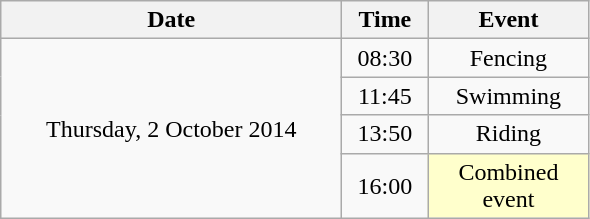<table class = "wikitable" style="text-align:center;">
<tr>
<th width=220>Date</th>
<th width=50>Time</th>
<th width=100>Event</th>
</tr>
<tr>
<td rowspan=4>Thursday, 2 October 2014</td>
<td>08:30</td>
<td>Fencing</td>
</tr>
<tr>
<td>11:45</td>
<td>Swimming</td>
</tr>
<tr>
<td>13:50</td>
<td>Riding</td>
</tr>
<tr>
<td>16:00</td>
<td bgcolor=ffffcc>Combined event</td>
</tr>
</table>
